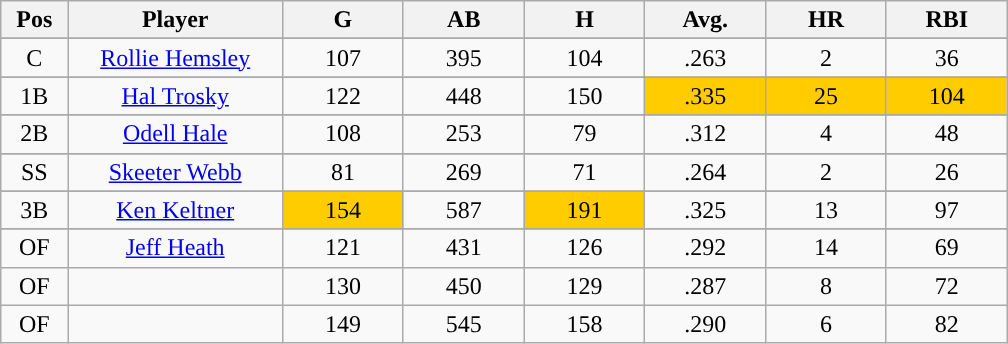<table class="wikitable sortable">
<tr>
<th bgcolor="#DDDDFF" width="5%">Pos</th>
<th bgcolor="#DDDDFF" width="16%">Player</th>
<th bgcolor="#DDDDFF" width="9%">G</th>
<th bgcolor="#DDDDFF" width="9%">AB</th>
<th bgcolor="#DDDDFF" width="9%">H</th>
<th bgcolor="#DDDDFF" width="9%">Avg.</th>
<th bgcolor="#DDDDFF" width="9%">HR</th>
<th bgcolor="#DDDDFF" width="9%">RBI</th>
</tr>
<tr>
</tr>
<tr align="center">
<td>C</td>
<td><a href='#'>Rollie Hemsley</a></td>
<td>107</td>
<td>395</td>
<td>104</td>
<td>.263</td>
<td>2</td>
<td>36</td>
</tr>
<tr>
</tr>
<tr align="center">
<td>1B</td>
<td><a href='#'>Hal Trosky</a></td>
<td>122</td>
<td>448</td>
<td>150</td>
<td style="background:#fc0;">.335</td>
<td style="background:#fc0;">25</td>
<td style="background:#fc0;">104</td>
</tr>
<tr>
</tr>
<tr align="center">
<td>2B</td>
<td><a href='#'>Odell Hale</a></td>
<td>108</td>
<td>253</td>
<td>79</td>
<td>.312</td>
<td>4</td>
<td>48</td>
</tr>
<tr>
</tr>
<tr align="center">
<td>SS</td>
<td><a href='#'>Skeeter Webb</a></td>
<td>81</td>
<td>269</td>
<td>71</td>
<td>.264</td>
<td>2</td>
<td>26</td>
</tr>
<tr>
</tr>
<tr align="center">
<td>3B</td>
<td><a href='#'>Ken Keltner</a></td>
<td style="background:#fc0;">154</td>
<td>587</td>
<td style="background:#fc0;">191</td>
<td>.325</td>
<td>13</td>
<td>97</td>
</tr>
<tr>
</tr>
<tr align="center">
<td>OF</td>
<td><a href='#'>Jeff Heath</a></td>
<td>121</td>
<td>431</td>
<td>126</td>
<td>.292</td>
<td>14</td>
<td>69</td>
</tr>
<tr align="center">
<td>OF</td>
<td></td>
<td>130</td>
<td>450</td>
<td>129</td>
<td>.287</td>
<td>8</td>
<td>72</td>
</tr>
<tr align="center">
<td>OF</td>
<td></td>
<td>149</td>
<td>545</td>
<td>158</td>
<td>.290</td>
<td>6</td>
<td>82</td>
</tr>
</table>
